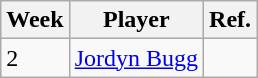<table class="wikitable">
<tr>
<th>Week</th>
<th>Player</th>
<th>Ref.</th>
</tr>
<tr>
<td>2</td>
<td> <a href='#'>Jordyn Bugg</a></td>
<td></td>
</tr>
</table>
